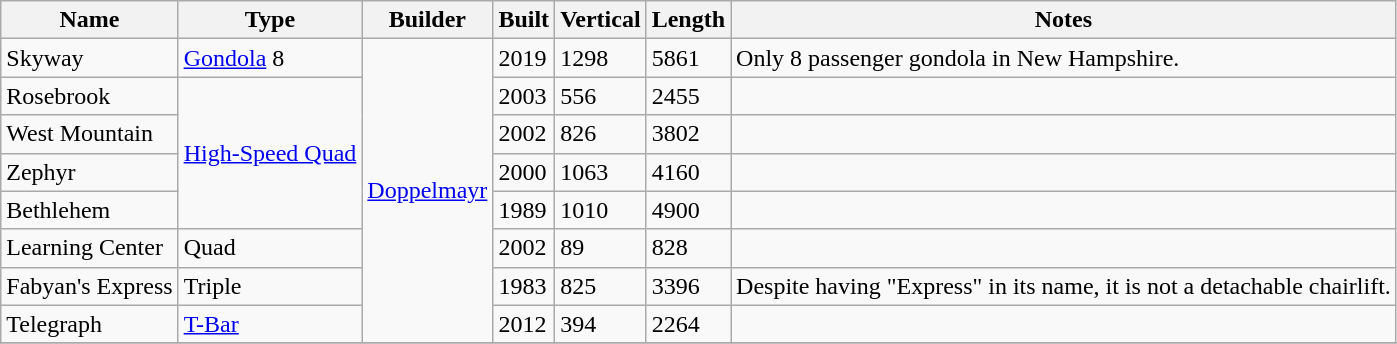<table class="wikitable">
<tr>
<th>Name</th>
<th>Type</th>
<th>Builder</th>
<th>Built</th>
<th>Vertical<br></th>
<th>Length<br></th>
<th>Notes</th>
</tr>
<tr>
<td>Skyway</td>
<td><a href='#'>Gondola</a> 8</td>
<td rowspan="8"><a href='#'>Doppelmayr</a></td>
<td>2019</td>
<td>1298</td>
<td>5861</td>
<td>Only 8 passenger gondola in New Hampshire.</td>
</tr>
<tr>
<td>Rosebrook</td>
<td rowspan="4"><a href='#'>High-Speed Quad</a></td>
<td>2003</td>
<td>556</td>
<td>2455</td>
<td></td>
</tr>
<tr>
<td>West Mountain</td>
<td>2002</td>
<td>826</td>
<td>3802</td>
<td></td>
</tr>
<tr>
<td>Zephyr</td>
<td>2000</td>
<td>1063</td>
<td>4160</td>
<td></td>
</tr>
<tr>
<td>Bethlehem</td>
<td>1989</td>
<td>1010</td>
<td>4900</td>
<td></td>
</tr>
<tr>
<td>Learning Center</td>
<td>Quad</td>
<td>2002</td>
<td>89</td>
<td>828</td>
<td></td>
</tr>
<tr>
<td>Fabyan's Express</td>
<td>Triple</td>
<td>1983</td>
<td>825</td>
<td>3396</td>
<td>Despite having "Express" in its name, it is not a detachable chairlift.</td>
</tr>
<tr>
<td>Telegraph</td>
<td><a href='#'>T-Bar</a></td>
<td>2012</td>
<td>394</td>
<td>2264</td>
<td></td>
</tr>
<tr>
</tr>
</table>
